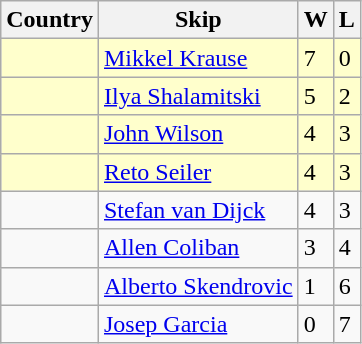<table class=wikitable>
<tr>
<th>Country</th>
<th>Skip</th>
<th>W</th>
<th>L</th>
</tr>
<tr bgcolor=#ffffcc>
<td></td>
<td><a href='#'>Mikkel Krause</a></td>
<td>7</td>
<td>0</td>
</tr>
<tr bgcolor=#ffffcc>
<td></td>
<td><a href='#'>Ilya Shalamitski</a></td>
<td>5</td>
<td>2</td>
</tr>
<tr bgcolor=#ffffcc>
<td></td>
<td><a href='#'>John Wilson</a></td>
<td>4</td>
<td>3</td>
</tr>
<tr bgcolor=#ffffcc>
<td></td>
<td><a href='#'>Reto Seiler</a></td>
<td>4</td>
<td>3</td>
</tr>
<tr>
<td></td>
<td><a href='#'>Stefan van Dijck</a></td>
<td>4</td>
<td>3</td>
</tr>
<tr>
<td></td>
<td><a href='#'>Allen Coliban</a></td>
<td>3</td>
<td>4</td>
</tr>
<tr>
<td></td>
<td><a href='#'>Alberto Skendrovic</a></td>
<td>1</td>
<td>6</td>
</tr>
<tr>
<td></td>
<td><a href='#'>Josep Garcia</a></td>
<td>0</td>
<td>7</td>
</tr>
</table>
